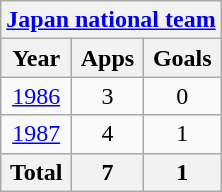<table class="wikitable" style="text-align:center">
<tr>
<th colspan=3><a href='#'>Japan national team</a></th>
</tr>
<tr>
<th>Year</th>
<th>Apps</th>
<th>Goals</th>
</tr>
<tr>
<td><a href='#'>1986</a></td>
<td>3</td>
<td>0</td>
</tr>
<tr>
<td><a href='#'>1987</a></td>
<td>4</td>
<td>1</td>
</tr>
<tr>
<th>Total</th>
<th>7</th>
<th>1</th>
</tr>
</table>
